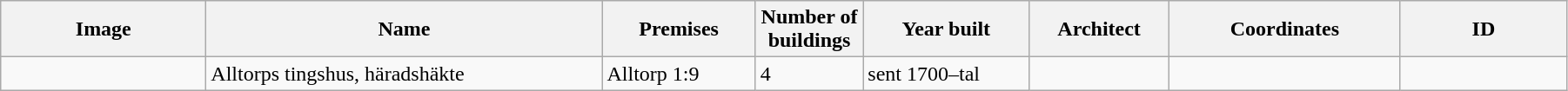<table class="wikitable" width="95%">
<tr>
<th width="150">Image</th>
<th>Name</th>
<th>Premises</th>
<th width="75">Number of<br>buildings</th>
<th width="120">Year built</th>
<th>Architect</th>
<th width="170">Coordinates</th>
<th width="120">ID</th>
</tr>
<tr>
<td></td>
<td>Alltorps tingshus, häradshäkte</td>
<td>Alltorp 1:9</td>
<td>4</td>
<td>sent 1700–tal</td>
<td></td>
<td></td>
<td></td>
</tr>
</table>
